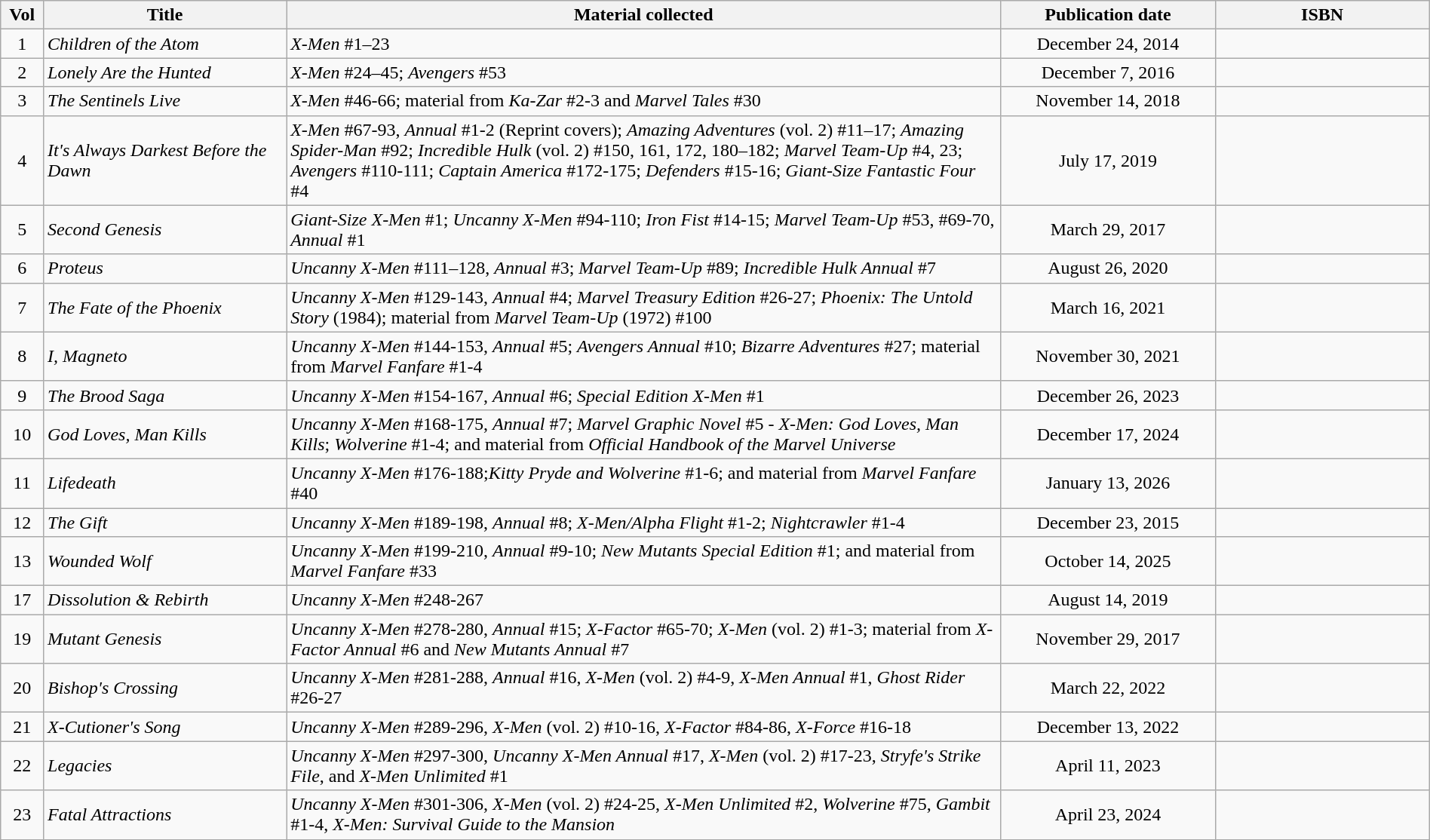<table class="wikitable" width="100%">
<tr>
<th width=3%>Vol</th>
<th width=17%>Title</th>
<th width=50%>Material collected</th>
<th width=15%>Publication date</th>
<th width=15%>ISBN</th>
</tr>
<tr>
<td align="center">1</td>
<td><em>Children of the Atom</em></td>
<td><em>X-Men</em> #1–23</td>
<td align="center">December 24, 2014</td>
<td align="center"></td>
</tr>
<tr>
<td align="center">2</td>
<td><em>Lonely Are the Hunted</em></td>
<td><em>X-Men</em> #24–45; <em>Avengers</em> #53</td>
<td align="center">December 7, 2016</td>
<td align="center"></td>
</tr>
<tr>
<td align="center">3</td>
<td><em>The Sentinels Live</em></td>
<td><em>X-Men</em> #46-66; material from <em>Ka-Zar</em> #2-3 and <em>Marvel Tales</em> #30</td>
<td align="center">November 14, 2018</td>
<td align="center"></td>
</tr>
<tr>
<td align="center">4</td>
<td><em>It's Always Darkest Before the Dawn </em></td>
<td><em>X-Men</em> #67-93, <em>Annual</em> #1-2 (Reprint covers); <em>Amazing Adventures</em> (vol. 2) #11–17; <em>Amazing Spider-Man</em> #92; <em>Incredible Hulk</em> (vol. 2) #150, 161, 172, 180–182; <em>Marvel Team-Up</em> #4, 23; <em>Avengers</em> #110-111; <em>Captain America</em> #172-175; <em>Defenders</em> #15-16; <em>Giant-Size Fantastic Four</em> #4</td>
<td align="center">July 17, 2019</td>
<td align="center"></td>
</tr>
<tr>
<td align="center">5</td>
<td><em>Second Genesis</em></td>
<td><em>Giant-Size X-Men</em> #1; <em>Uncanny X-Men</em> #94-110; <em>Iron Fist</em> #14-15; <em>Marvel Team-Up</em> #53, #69-70, <em>Annual</em> #1</td>
<td align="center">March 29, 2017</td>
<td align="center"></td>
</tr>
<tr>
<td align="center">6</td>
<td><em>Proteus</em></td>
<td><em>Uncanny X-Men</em> #111–128, <em>Annual</em> #3; <em>Marvel Team-Up</em> #89; <em>Incredible Hulk Annual</em> #7</td>
<td align="center">August 26, 2020</td>
<td align="center"></td>
</tr>
<tr>
<td align="center">7</td>
<td><em>The Fate of the Phoenix</em></td>
<td><em>Uncanny X-Men</em> #129-143, <em>Annual</em> #4; <em>Marvel Treasury Edition</em> #26-27; <em>Phoenix: The Untold Story</em> (1984); material from <em>Marvel Team-Up</em> (1972) #100</td>
<td align="center">March 16, 2021</td>
<td align="center"></td>
</tr>
<tr>
<td align="center">8</td>
<td><em>I, Magneto</em></td>
<td><em>Uncanny X-Men</em> #144-153, <em>Annual</em> #5; <em>Avengers Annual</em> #10; <em>Bizarre Adventures</em> #27; material from <em>Marvel Fanfare</em> #1-4</td>
<td align="center">November 30, 2021</td>
<td align="center"></td>
</tr>
<tr>
<td align="center">9</td>
<td><em>The Brood Saga</em></td>
<td><em>Uncanny X-Men</em> #154-167, <em>Annual</em> #6; <em>Special Edition X-Men</em> #1</td>
<td align="center">December 26, 2023</td>
<td align="center"></td>
</tr>
<tr>
<td align="center">10</td>
<td><em>God Loves, Man Kills</em></td>
<td><em>Uncanny X-Men</em> #168-175, <em>Annual</em> #7; <em>Marvel Graphic Novel</em> #5 - <em>X-Men: God Loves, Man Kills</em>; <em>Wolverine</em> #1-4; and material from <em>Official Handbook of the Marvel Universe</em></td>
<td align="center">December 17, 2024</td>
<td align="center"></td>
</tr>
<tr>
<td align="center">11</td>
<td><em>Lifedeath</em></td>
<td><em>Uncanny X-Men</em> #176-188;<em>Kitty Pryde and Wolverine</em> #1-6; and material from <em>Marvel Fanfare</em> #40</td>
<td align="center">January 13, 2026</td>
<td align="center"></td>
</tr>
<tr>
<td align="center">12</td>
<td><em>The Gift</em></td>
<td><em>Uncanny X-Men</em> #189-198, <em>Annual</em> #8; <em>X-Men/Alpha Flight</em> #1-2; <em>Nightcrawler</em> #1-4</td>
<td align="center">December 23, 2015</td>
<td align="center"></td>
</tr>
<tr>
<td align="center">13</td>
<td><em>Wounded Wolf</em></td>
<td><em>Uncanny X-Men</em> #199-210, <em>Annual</em> #9-10; <em>New Mutants Special Edition</em> #1; and material from <em>Marvel Fanfare</em> #33</td>
<td align="center">October 14, 2025</td>
<td align="center"></td>
</tr>
<tr>
<td align="center">17</td>
<td><em>Dissolution & Rebirth</em></td>
<td><em>Uncanny X-Men</em> #248-267</td>
<td align="center">August 14, 2019</td>
<td align="center"></td>
</tr>
<tr>
<td align="center">19</td>
<td><em>Mutant Genesis</em></td>
<td><em>Uncanny X-Men</em> #278-280, <em>Annual</em> #15; <em>X-Factor</em> #65-70; <em>X-Men</em> (vol. 2) #1-3; material from <em>X-Factor Annual</em> #6 and <em>New Mutants Annual</em> #7</td>
<td align="center">November 29, 2017</td>
<td align="center"></td>
</tr>
<tr>
<td align="center">20</td>
<td><em>Bishop's Crossing</em></td>
<td><em>Uncanny X-Men</em> #281-288, <em>Annual</em> #16, <em>X-Men</em> (vol. 2) #4-9, <em>X-Men Annual</em> #1, <em>Ghost Rider</em> #26-27</td>
<td align="center">March 22, 2022</td>
<td align="center"></td>
</tr>
<tr>
<td align="center">21</td>
<td><em>X-Cutioner's Song</em></td>
<td><em>Uncanny X-Men</em> #289-296, <em>X-Men</em> (vol. 2) #10-16, <em>X-Factor</em> #84-86, <em>X-Force</em> #16-18</td>
<td align="center">December 13, 2022</td>
<td align="center"></td>
</tr>
<tr>
<td align="center">22</td>
<td><em>Legacies</em></td>
<td><em>Uncanny X-Men</em> #297-300, <em>Uncanny X-Men Annual</em> #17, <em>X-Men</em> (vol. 2) #17-23, <em>Stryfe's Strike File</em>, and <em>X-Men Unlimited</em> #1</td>
<td align="center">April 11, 2023</td>
<td align="center"></td>
</tr>
<tr>
<td align="center">23</td>
<td><em>Fatal Attractions</em></td>
<td><em>Uncanny X-Men</em> #301-306, <em>X-Men</em> (vol. 2) #24-25, <em>X-Men Unlimited</em> #2, <em>Wolverine</em> #75, <em>Gambit</em> #1-4, <em>X-Men: Survival Guide to the Mansion</em></td>
<td align="center">April 23, 2024</td>
<td align="center"></td>
</tr>
</table>
